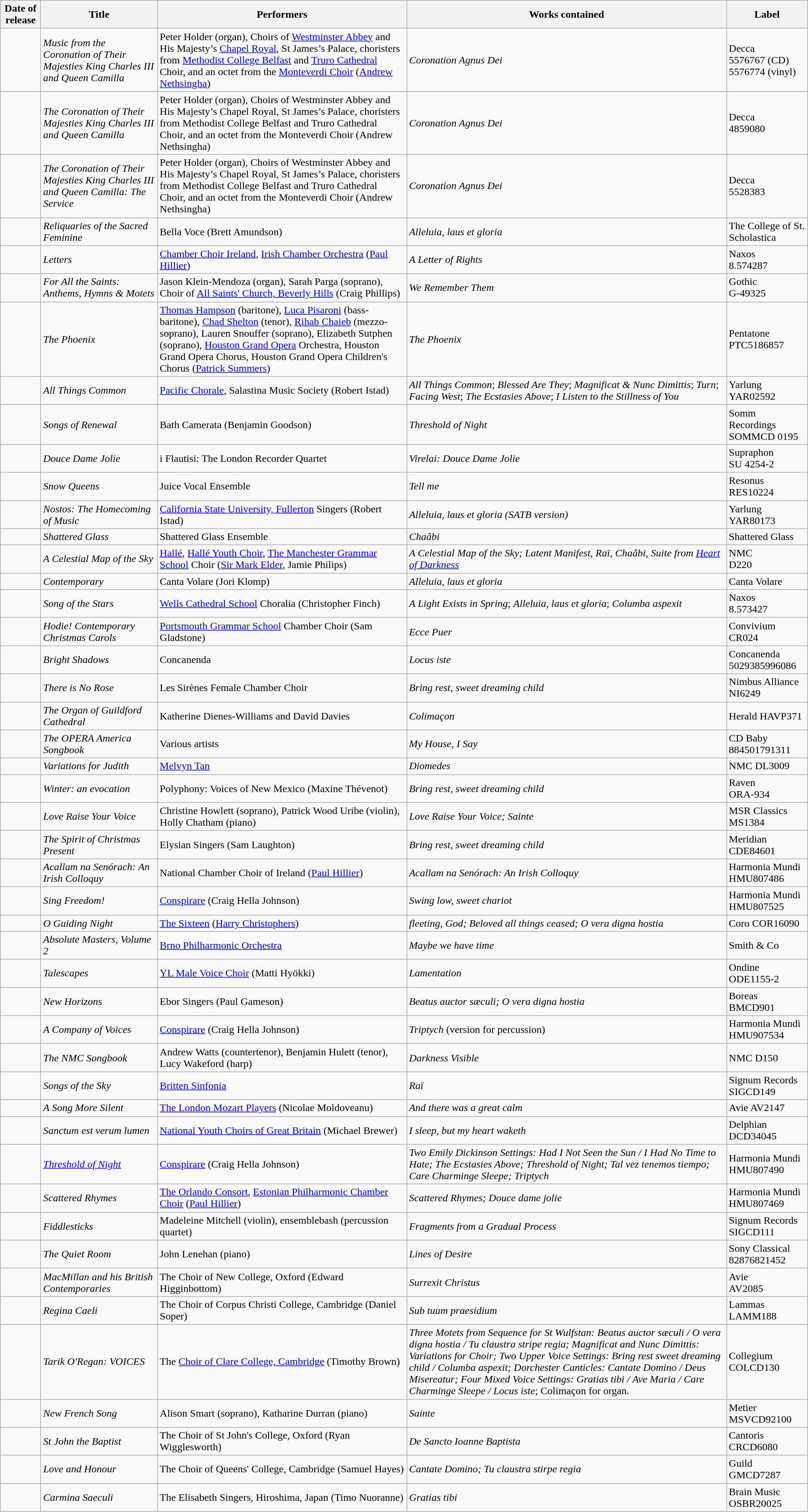<table class="wikitable sortable">
<tr>
<th>Date of release</th>
<th>Title</th>
<th class="unsortable">Performers</th>
<th class="unsortable">Works contained</th>
<th>Label</th>
</tr>
<tr>
<td></td>
<td><em>Music from the Coronation of Their Majesties King Charles III and Queen Camilla</em></td>
<td>Peter Holder (organ), Choirs of <a href='#'>Westminster Abbey</a> and His Majesty’s <a href='#'>Chapel Royal</a>, St James’s Palace, choristers from <a href='#'>Methodist College Belfast</a> and <a href='#'>Truro Cathedral</a> Choir, and an octet from the <a href='#'>Monteverdi Choir</a> (<a href='#'>Andrew Nethsingha</a>)</td>
<td><em>Coronation Agnus Dei</em></td>
<td>Decca<br>5576767 (CD)<br>5576774 (vinyl)</td>
</tr>
<tr>
<td></td>
<td><em>The Coronation of Their Majesties King Charles III and Queen Camilla</em></td>
<td>Peter Holder (organ), Choirs of Westminster Abbey and His Majesty’s Chapel Royal, St James’s Palace, choristers from Methodist College Belfast and Truro Cathedral Choir, and an octet from the Monteverdi Choir (Andrew Nethsingha)</td>
<td><em>Coronation Agnus Dei</em></td>
<td>Decca<br>4859080</td>
</tr>
<tr>
<td></td>
<td><em>The Coronation of Their Majesties King Charles III and Queen Camilla: The Service</em></td>
<td>Peter Holder (organ), Choirs of Westminster Abbey and His Majesty’s Chapel Royal, St James’s Palace, choristers from Methodist College Belfast and Truro Cathedral Choir, and an octet from the Monteverdi Choir (Andrew Nethsingha)</td>
<td><em>Coronation Agnus Dei</em></td>
<td>Decca<br>5528383</td>
</tr>
<tr>
<td></td>
<td><em>Reliquaries of the Sacred Feminine</em></td>
<td>Bella Voce (Brett Amundson)</td>
<td><em>Alleluia, laus et gloria</em></td>
<td>The College of St. Scholastica</td>
</tr>
<tr>
<td></td>
<td><em>Letters</em></td>
<td><a href='#'>Chamber Choir Ireland</a>, <a href='#'>Irish Chamber Orchestra</a> (<a href='#'>Paul Hillier</a>)</td>
<td><em>A Letter of Rights</em></td>
<td>Naxos<br>8.574287</td>
</tr>
<tr>
<td></td>
<td><em>For All the Saints: Anthems, Hymns & Motets</em></td>
<td>Jason Klein-Mendoza (organ), Sarah Parga (soprano), Choir of <a href='#'>All Saints' Church, Beverly Hills</a> (Craig Phillips)</td>
<td><em>We Remember Them</em></td>
<td>Gothic<br>G-49325</td>
</tr>
<tr>
<td></td>
<td><em>The Phoenix</em></td>
<td><a href='#'>Thomas Hampson</a> (baritone), <a href='#'>Luca Pisaroni</a> (bass-baritone), <a href='#'>Chad Shelton</a> (tenor), <a href='#'>Rihab Chaieb</a> (mezzo-soprano), Lauren Snouffer (soprano), Elizabeth Sutphen (soprano), <a href='#'>Houston Grand Opera</a> Orchestra, Houston Grand Opera Chorus, Houston Grand Opera Children's Chorus (<a href='#'>Patrick Summers</a>)</td>
<td><em>The Phoenix</em></td>
<td>Pentatone<br>PTC5186857</td>
</tr>
<tr>
<td></td>
<td><em>All Things Common</em></td>
<td><a href='#'>Pacific Chorale</a>, Salastina Music Society (Robert Istad)</td>
<td><em>All Things Common</em>; <em>Blessed Are They</em>; <em>Magnificat & Nunc Dimittis</em>; <em>Turn</em>; <em>Facing West</em>; <em>The Ecstasies Above</em>; <em>I Listen to the Stillness of You</em></td>
<td>Yarlung<br>YAR02592</td>
</tr>
<tr>
<td></td>
<td><em>Songs of Renewal</em></td>
<td>Bath Camerata (Benjamin Goodson)</td>
<td><em>Threshold of Night</em></td>
<td>Somm Recordings<br>SOMMCD 0195</td>
</tr>
<tr>
<td></td>
<td><em>Douce Dame Jolie</em></td>
<td>i Flautisi: The London Recorder Quartet</td>
<td><em>Virelai: Douce Dame Jolie</em></td>
<td>Supraphon<br>SU 4254-2</td>
</tr>
<tr>
<td></td>
<td><em>Snow Queens</em></td>
<td>Juice Vocal Ensemble</td>
<td><em>Tell me</em></td>
<td>Resonus<br>RES10224</td>
</tr>
<tr>
<td></td>
<td><em>Nostos: The Homecoming of Music</em></td>
<td><a href='#'>California State University, Fullerton</a> Singers (Robert Istad)</td>
<td><em>Alleluia, laus et gloria (SATB version)</em></td>
<td>Yarlung<br>YAR80173</td>
</tr>
<tr>
<td></td>
<td><em>Shattered Glass</em></td>
<td>Shattered Glass Ensemble</td>
<td><em>Chaâbi</em></td>
<td>Shattered Glass</td>
</tr>
<tr>
<td></td>
<td><em>A Celestial Map of the Sky</em></td>
<td><a href='#'>Hallé</a>, <a href='#'>Hallé Youth Choir</a>, <a href='#'>The Manchester Grammar School</a> Choir (<a href='#'>Sir Mark Elder</a>, Jamie Philips)</td>
<td><em>A Celestial Map of the Sky; Latent Manifest, Raï, Chaâbi, Suite from <a href='#'>Heart of Darkness</a></em></td>
<td>NMC<br>D220</td>
</tr>
<tr>
<td></td>
<td><em>Contemporary</em></td>
<td>Canta Volare (Jori Klomp)</td>
<td><em>Alleluia, laus et gloria</em></td>
<td>Canta Volare</td>
</tr>
<tr>
<td></td>
<td><em>Song of the Stars</em></td>
<td><a href='#'>Wells Cathedral School</a> Choralia (Christopher Finch)</td>
<td><em>A Light Exists in Spring</em>; <em>Alleluia, laus et gloria</em>; <em>Columba aspexit</em></td>
<td>Naxos<br>8.573427</td>
</tr>
<tr>
<td></td>
<td><em>Hodie! Contemporary Christmas Carols</em></td>
<td><a href='#'>Portsmouth Grammar School</a> Chamber Choir (Sam Gladstone)</td>
<td><em>Ecce Puer</em></td>
<td>Convivium<br>CR024</td>
</tr>
<tr>
<td></td>
<td><em>Bright Shadows</em></td>
<td>Concanenda</td>
<td><em>Locus iste</em></td>
<td>Concanenda<br>5029385996086</td>
</tr>
<tr>
<td></td>
<td><em>There is No Rose</em></td>
<td>Les Sirènes Female Chamber Choir</td>
<td><em>Bring rest, sweet dreaming child</em></td>
<td>Nimbus Alliance<br>NI6249</td>
</tr>
<tr>
<td></td>
<td><em>The Organ of Guildford Cathedral</em></td>
<td>Katherine Dienes-Williams and David Davies</td>
<td><em>Colimaçon</em></td>
<td>Herald HAVP371</td>
</tr>
<tr>
<td></td>
<td><em>The OPERA America Songbook</em></td>
<td>Various artists</td>
<td><em>My House, I Say</em></td>
<td>CD Baby 884501791311</td>
</tr>
<tr>
<td></td>
<td><em>Variations for Judith</em></td>
<td><a href='#'>Melvyn Tan</a></td>
<td><em>Diomedes</em></td>
<td>NMC DL3009</td>
</tr>
<tr>
<td></td>
<td><em>Winter: an evocation</em></td>
<td>Polyphony: Voices of New Mexico (Maxine Thévenot)</td>
<td><em>Bring rest, sweet dreaming child</em></td>
<td>Raven<br>ORA-934</td>
</tr>
<tr>
<td></td>
<td><em>Love Raise Your Voice</em></td>
<td>Christine Howlett (soprano), Patrick Wood Uribe (violin), Holly Chatham (piano)</td>
<td><em>Love Raise Your Voice; Sainte</em></td>
<td>MSR Classics<br>MS1384</td>
</tr>
<tr>
<td></td>
<td><em>The Spirit of Christmas Present</em></td>
<td>Elysian Singers (Sam Laughton)</td>
<td><em>Bring rest, sweet dreaming child</em></td>
<td>Meridian<br>CDE84601</td>
</tr>
<tr>
<td></td>
<td><em>Acallam na Senórach: An Irish Colloquy</em></td>
<td>National Chamber Choir of Ireland (<a href='#'>Paul Hillier</a>)</td>
<td><em>Acallam na Senórach: An Irish Colloquy</em></td>
<td>Harmonia Mundi<br>HMU807486</td>
</tr>
<tr>
<td></td>
<td><em>Sing Freedom!</em></td>
<td><a href='#'>Conspirare</a> (Craig Hella Johnson)</td>
<td><em>Swing low, sweet chariot</em></td>
<td>Harmonia Mundi<br>HMU807525</td>
</tr>
<tr>
<td></td>
<td><em>O Guiding Night</em></td>
<td><a href='#'>The Sixteen</a> (<a href='#'>Harry Christophers</a>)</td>
<td><em>fleeting, God; Beloved all things ceased; O vera digna hostia</em></td>
<td>Coro COR16090</td>
</tr>
<tr>
<td></td>
<td><em>Absolute Masters, Volume 2</em></td>
<td><a href='#'>Brno Philharmonic Orchestra</a></td>
<td><em>Maybe we have time</em></td>
<td>Smith & Co</td>
</tr>
<tr>
<td></td>
<td><em>Talescapes</em></td>
<td><a href='#'>YL Male Voice Choir</a> (Matti Hyökki)</td>
<td><em>Lamentation</em></td>
<td>Ondine ODE1155-2</td>
</tr>
<tr>
<td></td>
<td><em>New Horizons</em></td>
<td>Ebor Singers (Paul Gameson)</td>
<td><em>Beatus auctor sæculi; O vera digna hostia</em></td>
<td>Boreas BMCD901</td>
</tr>
<tr>
<td></td>
<td><em>A Company of Voices</em></td>
<td><a href='#'>Conspirare</a> (Craig Hella Johnson)</td>
<td><em>Triptych</em> (version for percussion)</td>
<td>Harmonia Mundi<br>HMU907534</td>
</tr>
<tr>
<td></td>
<td><em>The NMC Songbook</em></td>
<td>Andrew Watts (countertenor), Benjamin Hulett (tenor), Lucy Wakeford (harp)</td>
<td><em>Darkness Visible</em></td>
<td>NMC D150</td>
</tr>
<tr>
<td></td>
<td><em>Songs of the Sky</em></td>
<td><a href='#'>Britten Sinfonia</a></td>
<td><em>Raï</em></td>
<td>Signum Records SIGCD149</td>
</tr>
<tr>
<td></td>
<td><em>A Song More Silent</em></td>
<td><a href='#'>The London Mozart Players</a> (Nicolae Moldoveanu)</td>
<td><em>And there was a great calm</em></td>
<td>Avie AV2147</td>
</tr>
<tr>
<td></td>
<td><em>Sanctum est verum lumen</em></td>
<td><a href='#'>National Youth Choirs of Great Britain</a> (Michael Brewer)</td>
<td><em>I sleep, but my heart waketh</em></td>
<td>Delphian DCD34045</td>
</tr>
<tr>
<td></td>
<td><em><a href='#'>Threshold of Night</a></em></td>
<td><a href='#'>Conspirare</a> (Craig Hella Johnson)</td>
<td><em>Two Emily Dickinson Settings: Had I Not Seen the Sun / I Had No Time to Hate; The Ecstasies Above; Threshold of Night; Tal vez tenemos tiempo; Care Charminge Sleepe; Triptych</em></td>
<td>Harmonia Mundi <br>HMU807490</td>
</tr>
<tr>
<td></td>
<td><em>Scattered Rhymes</em></td>
<td><a href='#'>The Orlando Consort</a>, <a href='#'>Estonian Philharmonic Chamber Choir</a> (<a href='#'>Paul Hillier</a>)</td>
<td><em>Scattered Rhymes; Douce dame jolie</em></td>
<td>Harmonia Mundi <br>HMU807469</td>
</tr>
<tr>
<td></td>
<td><em>Fiddlesticks</em></td>
<td>Madeleine Mitchell (violin), ensemblebash (percussion quartet)</td>
<td><em>Fragments from a Gradual Process</em></td>
<td>Signum Records SIGCD111</td>
</tr>
<tr>
<td></td>
<td><em>The Quiet Room</em></td>
<td>John Lenehan (piano)</td>
<td><em>Lines of Desire</em></td>
<td>Sony Classical 82876821452</td>
</tr>
<tr>
<td></td>
<td><em>MacMillan and his British Contemporaries</em></td>
<td>The Choir of New College, Oxford (Edward Higginbottom)</td>
<td><em>Surrexit Christus</em></td>
<td>Avie<br>AV2085</td>
</tr>
<tr>
<td></td>
<td><em>Regina Caeli</em></td>
<td>The Choir of Corpus Christi College, Cambridge (Daniel Soper)</td>
<td><em>Sub tuum praesidium</em></td>
<td>Lammas LAMM188</td>
</tr>
<tr>
<td></td>
<td><em>Tarik O'Regan: VOICES</em></td>
<td>The <a href='#'>Choir of Clare College, Cambridge</a> (Timothy Brown)</td>
<td><em>Three Motets from Sequence for St Wulfstan: Beatus auctor sæculi / O vera digna hostia / Tu claustra stripe regia; Magnificat and Nunc Dimittis: Variations for Choir; Two Upper Voice Settings: Bring rest sweet dreaming child / Columba aspexit; Dorchester Canticles: Cantate Domino / Deus Misereatur; Four Mixed Voice Settings: Gratias tibi / Ave Maria / Care Charminge Sleepe / Locus iste</em>; Colimaçon for organ.</td>
<td>Collegium COLCD130</td>
</tr>
<tr>
<td></td>
<td><em>New French Song</em></td>
<td>Alison Smart (soprano), Katharine Durran (piano)</td>
<td><em>Sainte</em></td>
<td>Metier MSVCD92100</td>
</tr>
<tr>
<td></td>
<td><em>St John the Baptist</em></td>
<td>The Choir of St John's College, Oxford (Ryan Wigglesworth)</td>
<td><em>De Sancto Ioanne Baptista</em></td>
<td>Cantoris CRCD6080</td>
</tr>
<tr>
<td></td>
<td><em>Love and Honour</em></td>
<td>The Choir of Queens' College, Cambridge (Samuel Hayes)</td>
<td><em>Cantate Domino; Tu claustra stirpe regia</em></td>
<td>Guild<br>GMCD7287</td>
</tr>
<tr>
<td></td>
<td><em>Carmina Saeculi</em></td>
<td>The Elisabeth Singers, Hiroshima, Japan (Timo Nuoranne)</td>
<td><em>Gratias tibi</em></td>
<td>Brain Music OSBR20025</td>
</tr>
</table>
